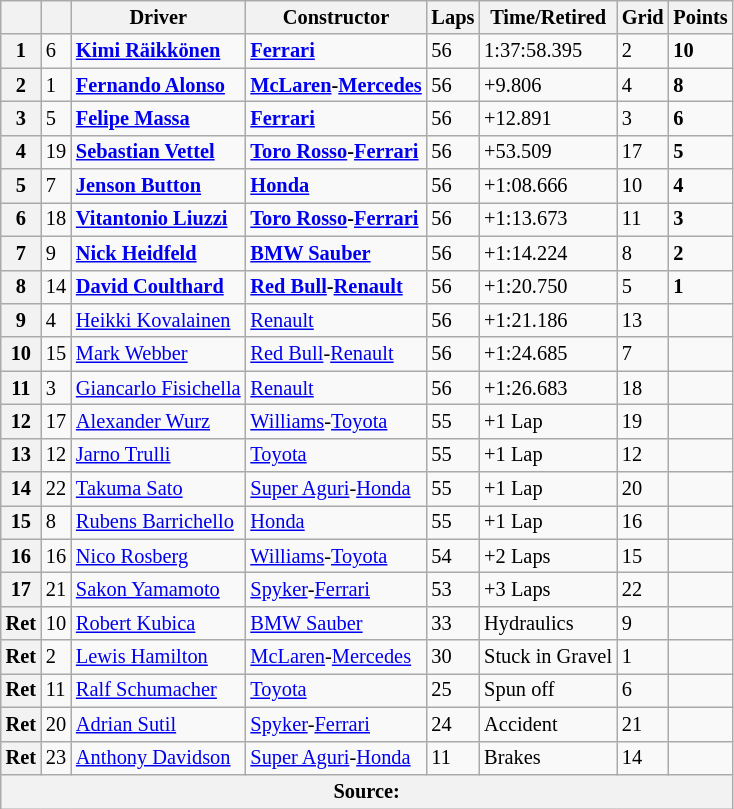<table class="wikitable" style="font-size:85%">
<tr>
<th></th>
<th></th>
<th>Driver</th>
<th>Constructor</th>
<th>Laps</th>
<th>Time/Retired</th>
<th>Grid</th>
<th>Points</th>
</tr>
<tr>
<th>1</th>
<td>6</td>
<td> <strong><a href='#'>Kimi Räikkönen</a></strong></td>
<td><strong><a href='#'>Ferrari</a></strong></td>
<td>56</td>
<td>1:37:58.395</td>
<td>2</td>
<td><strong>10</strong></td>
</tr>
<tr>
<th>2</th>
<td>1</td>
<td> <strong><a href='#'>Fernando Alonso</a></strong></td>
<td align="center" nowrap><strong><a href='#'>McLaren</a>-<a href='#'>Mercedes</a></strong></td>
<td>56</td>
<td>+9.806</td>
<td>4</td>
<td><strong>8</strong></td>
</tr>
<tr>
<th>3</th>
<td>5</td>
<td> <strong><a href='#'>Felipe Massa</a></strong></td>
<td><strong><a href='#'>Ferrari</a></strong></td>
<td>56</td>
<td>+12.891</td>
<td>3</td>
<td><strong>6</strong></td>
</tr>
<tr>
<th>4</th>
<td>19</td>
<td> <strong><a href='#'>Sebastian Vettel</a></strong></td>
<td><strong><a href='#'>Toro Rosso</a>-<a href='#'>Ferrari</a></strong></td>
<td>56</td>
<td>+53.509</td>
<td>17</td>
<td><strong>5</strong></td>
</tr>
<tr>
<th>5</th>
<td>7</td>
<td> <strong><a href='#'>Jenson Button</a></strong></td>
<td><strong><a href='#'>Honda</a></strong></td>
<td>56</td>
<td>+1:08.666</td>
<td>10</td>
<td><strong>4</strong></td>
</tr>
<tr>
<th>6</th>
<td>18</td>
<td> <strong><a href='#'>Vitantonio Liuzzi</a></strong></td>
<td><strong><a href='#'>Toro Rosso</a>-<a href='#'>Ferrari</a></strong></td>
<td>56</td>
<td>+1:13.673</td>
<td>11</td>
<td><strong>3</strong></td>
</tr>
<tr>
<th>7</th>
<td>9</td>
<td> <strong><a href='#'>Nick Heidfeld</a></strong></td>
<td><strong><a href='#'>BMW Sauber</a></strong></td>
<td>56</td>
<td>+1:14.224</td>
<td>8</td>
<td><strong>2</strong></td>
</tr>
<tr>
<th>8</th>
<td>14</td>
<td> <strong><a href='#'>David Coulthard</a></strong></td>
<td><strong><a href='#'>Red Bull</a>-<a href='#'>Renault</a></strong></td>
<td>56</td>
<td>+1:20.750</td>
<td>5</td>
<td><strong>1</strong></td>
</tr>
<tr>
<th>9</th>
<td>4</td>
<td> <a href='#'>Heikki Kovalainen</a></td>
<td><a href='#'>Renault</a></td>
<td>56</td>
<td>+1:21.186</td>
<td>13</td>
<td></td>
</tr>
<tr>
<th>10</th>
<td>15</td>
<td> <a href='#'>Mark Webber</a></td>
<td><a href='#'>Red Bull</a>-<a href='#'>Renault</a></td>
<td>56</td>
<td>+1:24.685</td>
<td>7</td>
<td></td>
</tr>
<tr>
<th>11</th>
<td>3</td>
<td align="center" nowrap> <a href='#'>Giancarlo Fisichella</a></td>
<td><a href='#'>Renault</a></td>
<td>56</td>
<td>+1:26.683</td>
<td>18</td>
<td></td>
</tr>
<tr>
<th>12</th>
<td>17</td>
<td> <a href='#'>Alexander Wurz</a></td>
<td><a href='#'>Williams</a>-<a href='#'>Toyota</a></td>
<td>55</td>
<td>+1 Lap</td>
<td>19</td>
<td></td>
</tr>
<tr>
<th>13</th>
<td>12</td>
<td> <a href='#'>Jarno Trulli</a></td>
<td><a href='#'>Toyota</a></td>
<td>55</td>
<td>+1 Lap</td>
<td>12</td>
<td></td>
</tr>
<tr>
<th>14</th>
<td>22</td>
<td> <a href='#'>Takuma Sato</a></td>
<td><a href='#'>Super Aguri</a>-<a href='#'>Honda</a></td>
<td>55</td>
<td>+1 Lap</td>
<td>20</td>
<td></td>
</tr>
<tr>
<th>15</th>
<td>8</td>
<td> <a href='#'>Rubens Barrichello</a></td>
<td><a href='#'>Honda</a></td>
<td>55</td>
<td>+1 Lap</td>
<td>16</td>
<td></td>
</tr>
<tr>
<th>16</th>
<td>16</td>
<td> <a href='#'>Nico Rosberg</a></td>
<td><a href='#'>Williams</a>-<a href='#'>Toyota</a></td>
<td>54</td>
<td>+2 Laps</td>
<td>15</td>
<td></td>
</tr>
<tr>
<th>17</th>
<td>21</td>
<td> <a href='#'>Sakon Yamamoto</a></td>
<td><a href='#'>Spyker</a>-<a href='#'>Ferrari</a></td>
<td>53</td>
<td>+3 Laps</td>
<td>22</td>
<td></td>
</tr>
<tr>
<th>Ret</th>
<td>10</td>
<td> <a href='#'>Robert Kubica</a></td>
<td><a href='#'>BMW Sauber</a></td>
<td>33</td>
<td>Hydraulics</td>
<td>9</td>
<td></td>
</tr>
<tr>
<th>Ret</th>
<td>2</td>
<td> <a href='#'>Lewis Hamilton</a></td>
<td><a href='#'>McLaren</a>-<a href='#'>Mercedes</a></td>
<td>30</td>
<td align="center" nowrap>Stuck in Gravel</td>
<td>1</td>
<td></td>
</tr>
<tr>
<th>Ret</th>
<td>11</td>
<td> <a href='#'>Ralf Schumacher</a></td>
<td><a href='#'>Toyota</a></td>
<td>25</td>
<td>Spun off</td>
<td>6</td>
<td></td>
</tr>
<tr>
<th>Ret</th>
<td>20</td>
<td> <a href='#'>Adrian Sutil</a></td>
<td><a href='#'>Spyker</a>-<a href='#'>Ferrari</a></td>
<td>24</td>
<td>Accident</td>
<td>21</td>
<td></td>
</tr>
<tr>
<th>Ret</th>
<td>23</td>
<td> <a href='#'>Anthony Davidson</a></td>
<td><a href='#'>Super Aguri</a>-<a href='#'>Honda</a></td>
<td>11</td>
<td>Brakes</td>
<td>14</td>
<td></td>
</tr>
<tr>
<th colspan=8>Source:</th>
</tr>
</table>
